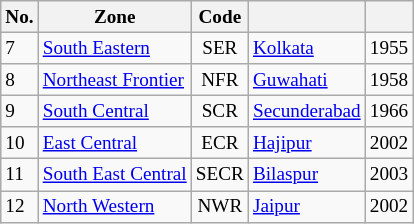<table class="sortable wikitable" style="text-align:left; font-size: 80%">
<tr>
<th>No.</th>
<th>Zone</th>
<th>Code</th>
<th></th>
<th></th>
</tr>
<tr>
<td>7</td>
<td><a href='#'>South Eastern</a></td>
<td style="text-align:center;">SER</td>
<td><a href='#'>Kolkata</a></td>
<td>1955</td>
</tr>
<tr>
<td>8</td>
<td><a href='#'>Northeast Frontier</a></td>
<td style="text-align:center;">NFR</td>
<td><a href='#'>Guwahati</a></td>
<td>1958</td>
</tr>
<tr>
<td>9</td>
<td><a href='#'>South Central</a></td>
<td style="text-align:center;">SCR</td>
<td><a href='#'>Secunderabad</a></td>
<td>1966</td>
</tr>
<tr>
<td>10</td>
<td><a href='#'>East Central</a></td>
<td style="text-align:center;">ECR</td>
<td><a href='#'>Hajipur</a></td>
<td>2002</td>
</tr>
<tr>
<td>11</td>
<td><a href='#'>South East Central</a></td>
<td style="text-align:center;">SECR</td>
<td><a href='#'>Bilaspur</a></td>
<td>2003</td>
</tr>
<tr>
<td>12</td>
<td><a href='#'>North Western</a></td>
<td style="text-align:center;">NWR</td>
<td><a href='#'>Jaipur</a></td>
<td>2002</td>
</tr>
</table>
